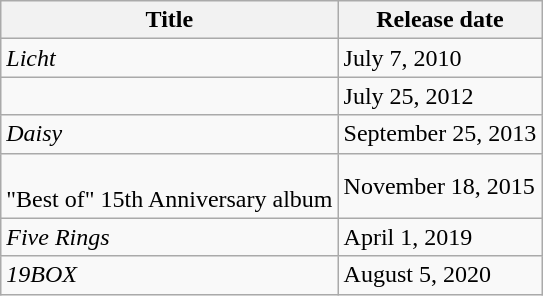<table class="wikitable">
<tr>
<th>Title</th>
<th>Release date</th>
</tr>
<tr>
<td><em>Licht</em></td>
<td>July 7, 2010</td>
</tr>
<tr>
<td></td>
<td>July 25, 2012</td>
</tr>
<tr>
<td><em>Daisy</em></td>
<td>September 25, 2013</td>
</tr>
<tr>
<td><br>"Best of" 15th Anniversary album</td>
<td>November 18, 2015</td>
</tr>
<tr>
<td><em>Five Rings</em></td>
<td>April 1, 2019</td>
</tr>
<tr>
<td><em>19BOX</em></td>
<td>August 5, 2020</td>
</tr>
</table>
